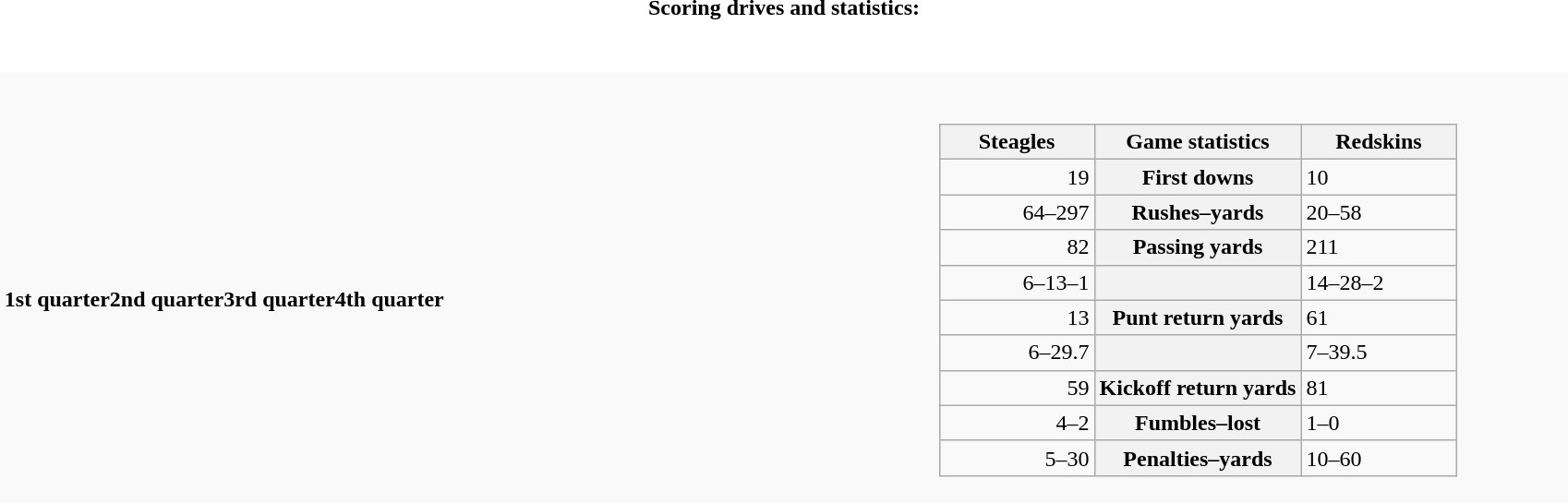<table class="toccolours collapsible collapsed"  style="width:90%; margin:auto;">
<tr>
<th>Scoring drives and statistics:</th>
</tr>
<tr>
<td><br><table border="0"  style="width:100%; background:#f9f9f9; margin:1em auto 1em auto;">
<tr>
<td><br><strong>1st quarter</strong><strong>2nd quarter</strong><strong>3rd quarter</strong><strong>4th quarter</strong></td>
<td><br><table class="wikitable" style="margin: 1em auto 1em auto">
<tr>
<th style="width:30%;">Steagles</th>
<th style="width:40%;">Game statistics</th>
<th style="width:30%;">Redskins</th>
</tr>
<tr>
<td style="text-align:right;">19</td>
<th>First downs</th>
<td>10</td>
</tr>
<tr>
<td style="text-align:right;">64–297</td>
<th>Rushes–yards</th>
<td>20–58</td>
</tr>
<tr>
<td style="text-align:right;">82</td>
<th>Passing yards</th>
<td>211</td>
</tr>
<tr>
<td style="text-align:right;">6–13–1</td>
<th></th>
<td>14–28–2</td>
</tr>
<tr>
<td style="text-align:right;">13</td>
<th>Punt return yards</th>
<td>61</td>
</tr>
<tr>
<td style="text-align:right;">6–29.7</td>
<th></th>
<td>7–39.5</td>
</tr>
<tr>
<td style="text-align:right;">59</td>
<th>Kickoff return yards</th>
<td>81</td>
</tr>
<tr>
<td style="text-align:right;">4–2</td>
<th>Fumbles–lost</th>
<td>1–0</td>
</tr>
<tr>
<td style="text-align:right;">5–30</td>
<th>Penalties–yards</th>
<td>10–60</td>
</tr>
</table>
</td>
</tr>
</table>
</td>
</tr>
</table>
